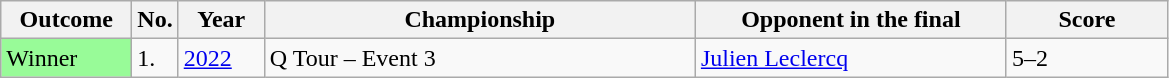<table class="sortable wikitable">
<tr>
<th width="80">Outcome</th>
<th width="20">No.</th>
<th width="50">Year</th>
<th width="280">Championship</th>
<th width="200">Opponent in the final</th>
<th width="100">Score</th>
</tr>
<tr>
<td style="background:#98fb98">Winner</td>
<td>1.</td>
<td><a href='#'>2022</a></td>
<td>Q Tour – Event 3</td>
<td> <a href='#'>Julien Leclercq</a></td>
<td>5–2</td>
</tr>
</table>
